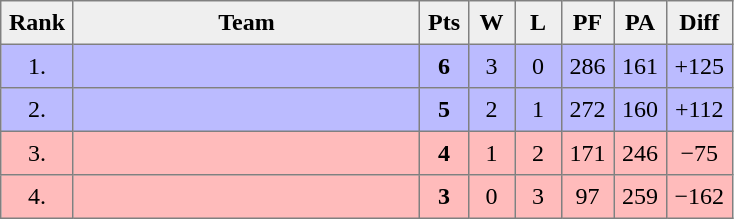<table style=border-collapse:collapse border=1 cellspacing=0 cellpadding=5>
<tr align=center bgcolor=#efefef>
<th width=20>Rank</th>
<th width=220>Team</th>
<th width=20>Pts</th>
<th width=20>W</th>
<th width=20>L</th>
<th width=20>PF</th>
<th width=20>PA</th>
<th width=20>Diff</th>
</tr>
<tr align=center bgcolor="#BBBBFF">
<td>1.</td>
<td align=left></td>
<td><strong>6</strong></td>
<td>3</td>
<td>0</td>
<td>286</td>
<td>161</td>
<td>+125</td>
</tr>
<tr align=center bgcolor="#BBBBFF">
<td>2.</td>
<td align=left></td>
<td><strong>5</strong></td>
<td>2</td>
<td>1</td>
<td>272</td>
<td>160</td>
<td>+112</td>
</tr>
<tr align=center bgcolor="#ffbbbb">
<td>3.</td>
<td align=left></td>
<td><strong>4</strong></td>
<td>1</td>
<td>2</td>
<td>171</td>
<td>246</td>
<td>−75</td>
</tr>
<tr align=center bgcolor="#ffbbbb">
<td>4.</td>
<td align=left></td>
<td><strong>3</strong></td>
<td>0</td>
<td>3</td>
<td>97</td>
<td>259</td>
<td>−162</td>
</tr>
</table>
